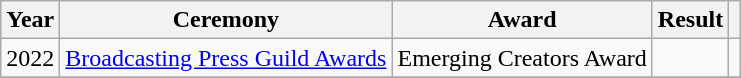<table class="wikitable sortable">
<tr>
<th>Year</th>
<th>Ceremony</th>
<th>Award</th>
<th>Result</th>
<th></th>
</tr>
<tr>
<td>2022</td>
<td><a href='#'>Broadcasting Press Guild Awards</a></td>
<td>Emerging Creators Award</td>
<td></td>
<td></td>
</tr>
<tr>
</tr>
</table>
